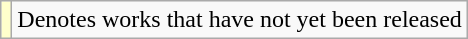<table class="wikitable">
<tr>
<td style="background:#FFFFCC;"></td>
<td>Denotes works that have not yet been released</td>
</tr>
</table>
